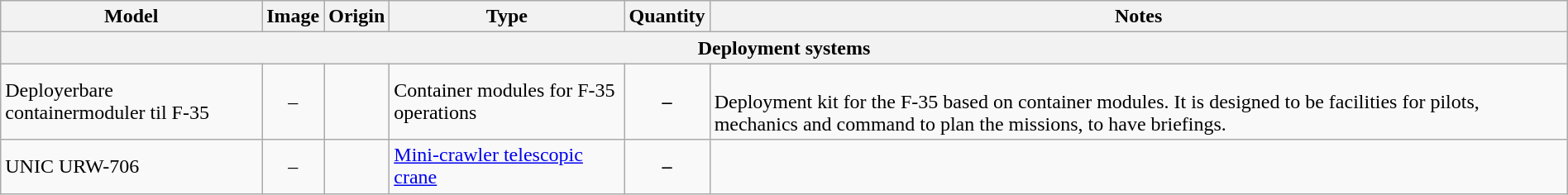<table class="wikitable" style="width:100%;">
<tr>
<th>Model</th>
<th>Image</th>
<th>Origin</th>
<th>Type</th>
<th>Quantity</th>
<th>Notes</th>
</tr>
<tr>
<th colspan="6">Deployment systems</th>
</tr>
<tr>
<td>Deployerbare containermoduler til F-35</td>
<td style="text-align: center;">–</td>
<td></td>
<td>Container modules for F-35 operations</td>
<td style="text-align: center;"><strong>–</strong></td>
<td><br>Deployment kit for the F-35 based on container modules. It is designed to be facilities for pilots, mechanics and command to plan the missions, to have briefings.</td>
</tr>
<tr>
<td>UNIC URW-706</td>
<td style="text-align: center;">–</td>
<td></td>
<td><a href='#'>Mini-crawler telescopic crane</a></td>
<td style="text-align: center;"><strong>–</strong></td>
<td></td>
</tr>
</table>
